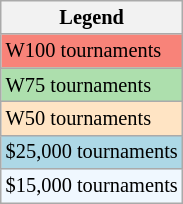<table class="wikitable" style="font-size:85%">
<tr>
<th>Legend</th>
</tr>
<tr style="background:#f88379;">
<td>W100 tournaments</td>
</tr>
<tr style="background:#addfad;">
<td>W75 tournaments</td>
</tr>
<tr style="background:#ffe4c4;">
<td>W50 tournaments</td>
</tr>
<tr style="background:lightblue;">
<td>$25,000 tournaments</td>
</tr>
<tr style="background:#f0f8ff;">
<td>$15,000 tournaments</td>
</tr>
</table>
